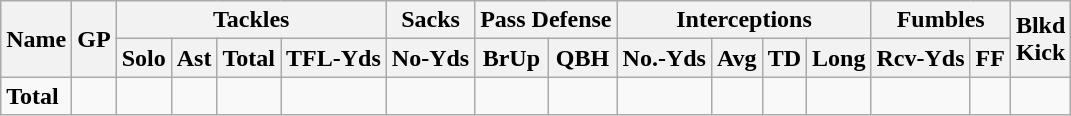<table class="wikitable" style="white-space:nowrap;">
<tr>
<th rowspan="2">Name</th>
<th rowspan="2">GP</th>
<th colspan="4">Tackles</th>
<th>Sacks</th>
<th colspan="2">Pass Defense</th>
<th colspan="4">Interceptions</th>
<th colspan="2">Fumbles</th>
<th rowspan="2">Blkd<br>Kick</th>
</tr>
<tr>
<th>Solo</th>
<th>Ast</th>
<th>Total</th>
<th>TFL-Yds</th>
<th>No-Yds</th>
<th>BrUp</th>
<th>QBH</th>
<th>No.-Yds</th>
<th>Avg</th>
<th>TD</th>
<th>Long</th>
<th>Rcv-Yds</th>
<th>FF</th>
</tr>
<tr>
<td><strong>Total</strong></td>
<td></td>
<td></td>
<td></td>
<td></td>
<td></td>
<td></td>
<td></td>
<td></td>
<td></td>
<td></td>
<td></td>
<td></td>
<td></td>
<td></td>
<td></td>
</tr>
</table>
